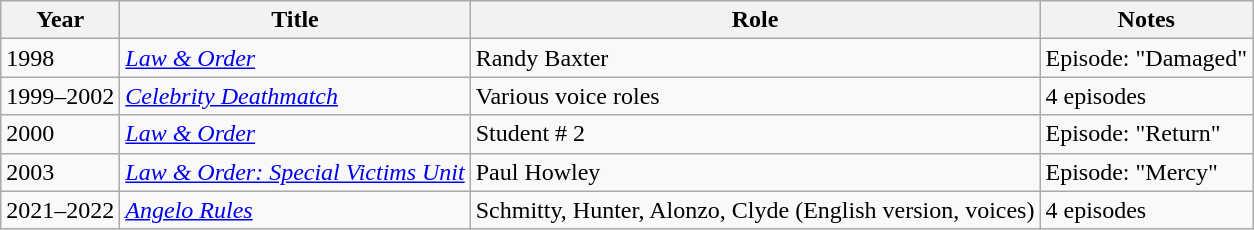<table class="wikitable sortable">
<tr>
<th>Year</th>
<th>Title</th>
<th>Role</th>
<th class="unsortable">Notes</th>
</tr>
<tr>
<td>1998</td>
<td><em><a href='#'>Law & Order</a></em></td>
<td>Randy Baxter</td>
<td>Episode: "Damaged"</td>
</tr>
<tr>
<td>1999–2002</td>
<td><em><a href='#'>Celebrity Deathmatch</a></em></td>
<td>Various voice roles</td>
<td>4 episodes</td>
</tr>
<tr>
<td>2000</td>
<td><em><a href='#'>Law & Order</a></em></td>
<td>Student # 2</td>
<td>Episode: "Return"</td>
</tr>
<tr>
<td>2003</td>
<td><em><a href='#'>Law & Order: Special Victims Unit</a></em></td>
<td>Paul Howley</td>
<td>Episode: "Mercy"</td>
</tr>
<tr>
<td>2021–2022</td>
<td><em><a href='#'>Angelo Rules</a></em></td>
<td>Schmitty, Hunter, Alonzo, Clyde (English version, voices)</td>
<td>4 episodes</td>
</tr>
</table>
